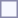<table style="border:1px solid #8888aa; background-color:#f7f8ff; padding:5px; font-size:95%; margin: 0px 12px 12px 0px;">
</table>
